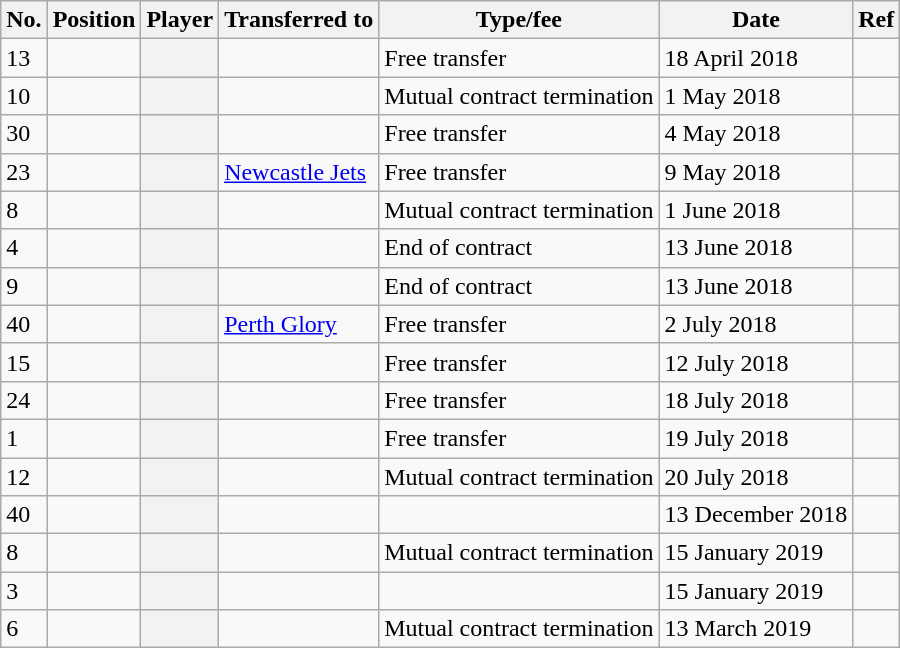<table class="wikitable plainrowheaders sortable" style="text-align:center; text-align:left">
<tr>
<th scope="col">No.</th>
<th scope="col">Position</th>
<th scope="col">Player</th>
<th scope="col">Transferred to</th>
<th scope="col">Type/fee</th>
<th scope="col">Date</th>
<th scope="col" class="unsortable">Ref</th>
</tr>
<tr>
<td>13</td>
<td></td>
<th scope="row"></th>
<td></td>
<td>Free transfer</td>
<td>18 April 2018</td>
<td></td>
</tr>
<tr>
<td>10</td>
<td></td>
<th scope="row"></th>
<td></td>
<td>Mutual contract termination</td>
<td>1 May 2018</td>
<td></td>
</tr>
<tr>
<td>30</td>
<td></td>
<th scope="row"></th>
<td></td>
<td>Free transfer</td>
<td>4 May 2018</td>
<td></td>
</tr>
<tr>
<td>23</td>
<td></td>
<th scope="row"></th>
<td><a href='#'>Newcastle Jets</a></td>
<td>Free transfer</td>
<td>9 May 2018</td>
<td></td>
</tr>
<tr>
<td>8</td>
<td></td>
<th scope="row"></th>
<td></td>
<td>Mutual contract termination</td>
<td>1 June 2018</td>
<td></td>
</tr>
<tr>
<td>4</td>
<td></td>
<th scope="row"></th>
<td></td>
<td>End of contract</td>
<td>13 June 2018</td>
<td></td>
</tr>
<tr>
<td>9</td>
<td></td>
<th scope="row"></th>
<td></td>
<td>End of contract</td>
<td>13 June 2018</td>
<td></td>
</tr>
<tr>
<td>40</td>
<td></td>
<th scope="row"></th>
<td><a href='#'>Perth Glory</a></td>
<td>Free transfer</td>
<td>2 July 2018</td>
<td></td>
</tr>
<tr>
<td>15</td>
<td></td>
<th scope="row"></th>
<td></td>
<td>Free transfer</td>
<td>12 July 2018</td>
<td></td>
</tr>
<tr>
<td>24</td>
<td></td>
<th scope="row"></th>
<td></td>
<td>Free transfer</td>
<td>18 July 2018</td>
<td></td>
</tr>
<tr>
<td>1</td>
<td></td>
<th scope="row"></th>
<td></td>
<td>Free transfer</td>
<td>19 July 2018</td>
<td></td>
</tr>
<tr>
<td>12</td>
<td></td>
<th scope="row"></th>
<td></td>
<td>Mutual contract termination</td>
<td>20 July 2018</td>
<td></td>
</tr>
<tr>
<td>40</td>
<td></td>
<th scope="row"></th>
<td></td>
<td></td>
<td>13 December 2018</td>
<td></td>
</tr>
<tr>
<td>8</td>
<td></td>
<th scope="row"></th>
<td></td>
<td>Mutual contract termination</td>
<td>15 January 2019</td>
<td></td>
</tr>
<tr>
<td>3</td>
<td></td>
<th scope="row"></th>
<td></td>
<td></td>
<td>15 January 2019</td>
<td></td>
</tr>
<tr>
<td>6</td>
<td></td>
<th scope="row"></th>
<td></td>
<td>Mutual contract termination</td>
<td>13 March 2019</td>
<td></td>
</tr>
</table>
